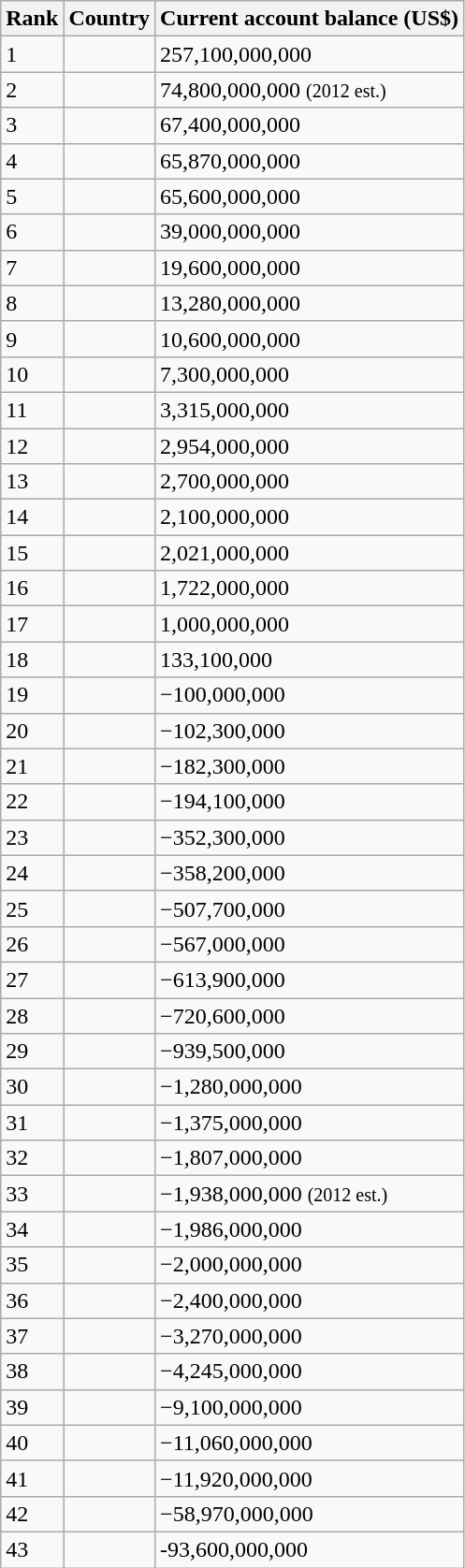<table class="wikitable sortable">
<tr>
<th style="width:2em;" ! data-sort-type="number">Rank</th>
<th>Country</th>
<th>Current account balance (US$)</th>
</tr>
<tr>
<td>1</td>
<td></td>
<td>257,100,000,000</td>
</tr>
<tr>
<td>2</td>
<td></td>
<td>74,800,000,000 <small>(2012 est.)</small></td>
</tr>
<tr>
<td>3</td>
<td></td>
<td>67,400,000,000</td>
</tr>
<tr>
<td>4</td>
<td></td>
<td>65,870,000,000</td>
</tr>
<tr>
<td>5</td>
<td></td>
<td>65,600,000,000</td>
</tr>
<tr>
<td>6</td>
<td></td>
<td>39,000,000,000</td>
</tr>
<tr>
<td>7</td>
<td></td>
<td>19,600,000,000</td>
</tr>
<tr>
<td>8</td>
<td></td>
<td>13,280,000,000</td>
</tr>
<tr>
<td>9</td>
<td></td>
<td>10,600,000,000</td>
</tr>
<tr>
<td>10</td>
<td></td>
<td>7,300,000,000</td>
</tr>
<tr>
<td>11</td>
<td></td>
<td>3,315,000,000</td>
</tr>
<tr>
<td>12</td>
<td></td>
<td>2,954,000,000</td>
</tr>
<tr>
<td>13</td>
<td></td>
<td>2,700,000,000</td>
</tr>
<tr>
<td>14</td>
<td></td>
<td>2,100,000,000</td>
</tr>
<tr>
<td>15</td>
<td></td>
<td>2,021,000,000</td>
</tr>
<tr>
<td>16</td>
<td></td>
<td>1,722,000,000</td>
</tr>
<tr>
<td>17</td>
<td></td>
<td>1,000,000,000</td>
</tr>
<tr>
<td>18</td>
<td></td>
<td>133,100,000</td>
</tr>
<tr>
<td>19</td>
<td></td>
<td>−100,000,000</td>
</tr>
<tr>
<td>20</td>
<td></td>
<td>−102,300,000</td>
</tr>
<tr>
<td>21</td>
<td></td>
<td>−182,300,000</td>
</tr>
<tr>
<td>22</td>
<td></td>
<td>−194,100,000</td>
</tr>
<tr>
<td>23</td>
<td></td>
<td>−352,300,000</td>
</tr>
<tr>
<td>24</td>
<td></td>
<td>−358,200,000</td>
</tr>
<tr>
<td>25</td>
<td></td>
<td>−507,700,000</td>
</tr>
<tr>
<td>26</td>
<td></td>
<td>−567,000,000</td>
</tr>
<tr>
<td>27</td>
<td></td>
<td>−613,900,000</td>
</tr>
<tr>
<td>28</td>
<td></td>
<td>−720,600,000</td>
</tr>
<tr>
<td>29</td>
<td></td>
<td>−939,500,000</td>
</tr>
<tr>
<td>30</td>
<td></td>
<td>−1,280,000,000</td>
</tr>
<tr>
<td>31</td>
<td></td>
<td>−1,375,000,000</td>
</tr>
<tr>
<td>32</td>
<td></td>
<td>−1,807,000,000</td>
</tr>
<tr>
<td>33</td>
<td></td>
<td>−1,938,000,000 <small>(2012 est.)</small></td>
</tr>
<tr>
<td>34</td>
<td></td>
<td>−1,986,000,000</td>
</tr>
<tr>
<td>35</td>
<td></td>
<td>−2,000,000,000</td>
</tr>
<tr>
<td>36</td>
<td></td>
<td>−2,400,000,000</td>
</tr>
<tr>
<td>37</td>
<td></td>
<td>−3,270,000,000</td>
</tr>
<tr>
<td>38</td>
<td></td>
<td>−4,245,000,000</td>
</tr>
<tr>
<td>39</td>
<td></td>
<td>−9,100,000,000</td>
</tr>
<tr>
<td>40</td>
<td></td>
<td>−11,060,000,000</td>
</tr>
<tr>
<td>41</td>
<td></td>
<td>−11,920,000,000</td>
</tr>
<tr>
<td>42</td>
<td></td>
<td>−58,970,000,000</td>
</tr>
<tr>
<td>43</td>
<td></td>
<td>-93,600,000,000</td>
</tr>
</table>
